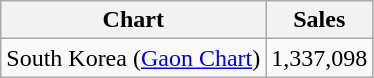<table class="wikitable sortable">
<tr>
<th>Chart</th>
<th>Sales</th>
</tr>
<tr>
<td>South Korea (<a href='#'>Gaon Chart</a>)</td>
<td style="text-align:center;">1,337,098</td>
</tr>
</table>
